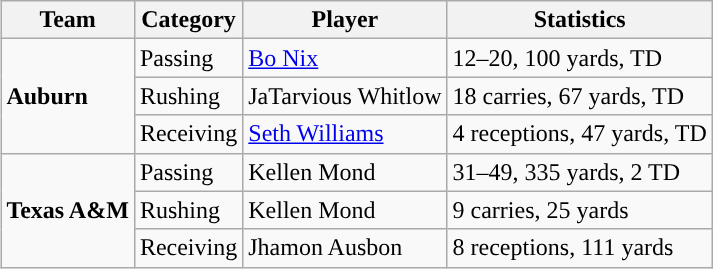<table class="wikitable" style="float: right;">
<tr>
<th>Team</th>
<th>Category</th>
<th>Player</th>
<th>Statistics</th>
</tr>
<tr>
<td rowspan=3><strong>Auburn</strong></td>
<td>Passing</td>
<td><a href='#'>Bo Nix</a></td>
<td>12–20, 100 yards, TD</td>
</tr>
<tr>
<td>Rushing</td>
<td>JaTarvious Whitlow</td>
<td>18 carries, 67 yards, TD</td>
</tr>
<tr>
<td>Receiving</td>
<td><a href='#'>Seth Williams</a></td>
<td>4 receptions, 47 yards, TD</td>
</tr>
<tr>
<td rowspan=3><strong>Texas A&M</strong></td>
<td>Passing</td>
<td>Kellen Mond</td>
<td>31–49, 335 yards, 2 TD</td>
</tr>
<tr>
<td>Rushing</td>
<td>Kellen Mond</td>
<td>9 carries, 25 yards</td>
</tr>
<tr>
<td>Receiving</td>
<td>Jhamon Ausbon</td>
<td>8 receptions, 111 yards</td>
</tr>
</table>
